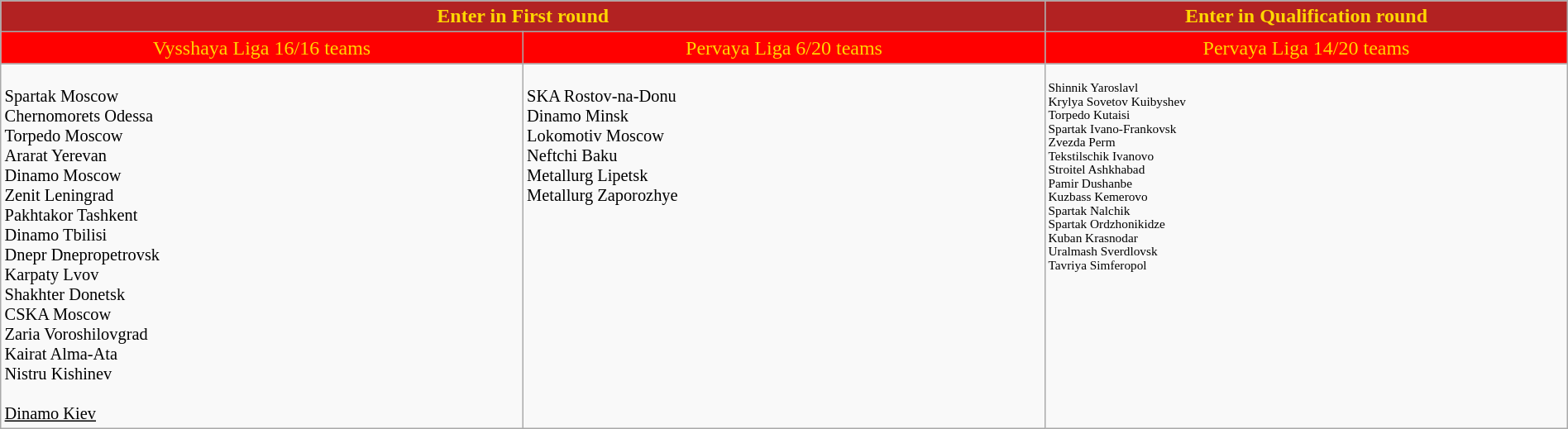<table class="wikitable" style="width:100%;">
<tr style="background:Firebrick; text-align:center;">
<td style="width:67%; color:Gold" colspan="2"><strong>Enter in First round</strong></td>
<td style="width:33%; color:Gold" colspan="1"><strong>Enter in Qualification round</strong></td>
</tr>
<tr style="background:Red;">
<td style="text-align:center; width:33%; color:Gold" colspan=1>Vysshaya Liga 16/16 teams</td>
<td style="text-align:center; width:33%; color:Gold" colspan=1>Pervaya Liga 6/20 teams</td>
<td style="text-align:center; width:33%; color:Gold" colspan=1>Pervaya Liga 14/20 teams</td>
</tr>
<tr style="vertical-align:top; font-size:85%;">
<td><br> Spartak Moscow<br>
 Chernomorets Odessa<br>
 Torpedo Moscow<br>
 Ararat Yerevan<br>
 Dinamo Moscow<br>
 Zenit Leningrad<br>
 Pakhtakor Tashkent<br>
 Dinamo Tbilisi<br>
 Dnepr Dnepropetrovsk<br>
 Karpaty Lvov<br>
 Shakhter Donetsk<br>
 CSKA Moscow<br>
 Zaria Voroshilovgrad<br>
 Kairat Alma-Ata<br>
 Nistru Kishinev<br><br> <u>Dinamo Kiev</u><br></td>
<td><br> SKA Rostov-na-Donu<br>
 Dinamo Minsk<br>
 Lokomotiv Moscow<br>
 Neftchi Baku<br>
 Metallurg Lipetsk<br>
 Metallurg Zaporozhye<br></td>
<td style="font-size:75%;"><br> Shinnik Yaroslavl<br>
 Krylya Sovetov Kuibyshev<br>
 Torpedo Kutaisi<br>
 Spartak Ivano-Frankovsk<br>
 Zvezda Perm<br>
 Tekstilschik Ivanovo<br>
 Stroitel Ashkhabad<br>
 Pamir Dushanbe<br>
 Kuzbass Kemerovo<br>
 Spartak Nalchik<br>
 Spartak Ordzhonikidze<br>
 Kuban Krasnodar<br>
 Uralmash Sverdlovsk<br>
 Tavriya Simferopol<br></td>
</tr>
</table>
